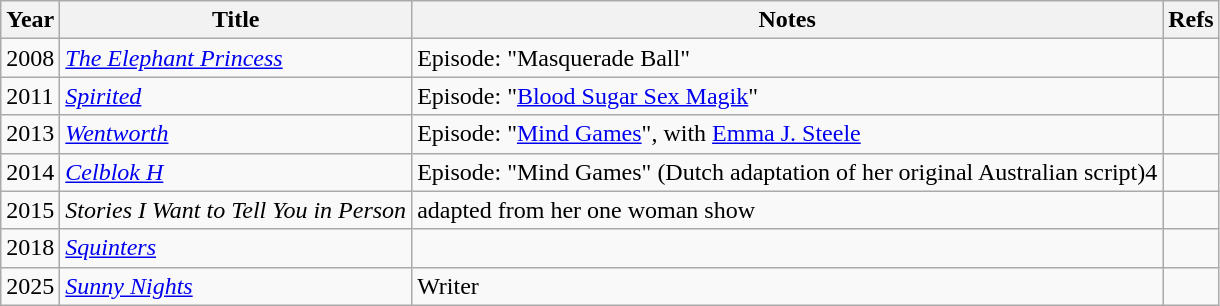<table class="wikitable sortable">
<tr>
<th>Year</th>
<th>Title</th>
<th>Notes</th>
<th>Refs</th>
</tr>
<tr>
<td>2008</td>
<td><em><a href='#'>The Elephant Princess</a></em></td>
<td>Episode: "Masquerade Ball"</td>
<td></td>
</tr>
<tr>
<td>2011</td>
<td><em><a href='#'>Spirited</a></em></td>
<td>Episode: "<a href='#'>Blood Sugar Sex Magik</a>"</td>
<td></td>
</tr>
<tr>
<td>2013</td>
<td><em><a href='#'>Wentworth</a></em></td>
<td>Episode: "<a href='#'>Mind Games</a>", with <a href='#'>Emma J. Steele</a></td>
<td></td>
</tr>
<tr>
<td>2014</td>
<td><em><a href='#'>Celblok H</a></em></td>
<td>Episode: "Mind Games" (Dutch adaptation of her original Australian script)4</td>
<td></td>
</tr>
<tr>
<td>2015</td>
<td><em>Stories I Want to Tell You in Person</em></td>
<td>adapted from her one woman show</td>
<td></td>
</tr>
<tr>
<td>2018</td>
<td><em><a href='#'>Squinters</a></em></td>
<td></td>
<td></td>
</tr>
<tr>
<td>2025</td>
<td><a href='#'><em>Sunny Nights</em></a></td>
<td>Writer</td>
<td></td>
</tr>
</table>
